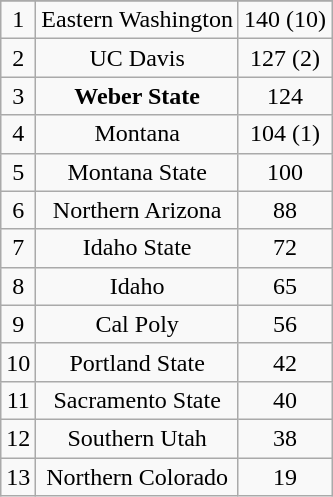<table class="wikitable" style="display: inline-table;">
<tr align="center">
</tr>
<tr align="center">
<td>1</td>
<td>Eastern Washington</td>
<td>140 (10)</td>
</tr>
<tr align="center">
<td>2</td>
<td>UC Davis</td>
<td>127 (2)</td>
</tr>
<tr align="center">
<td>3</td>
<td><strong>Weber State</strong></td>
<td>124</td>
</tr>
<tr align="center">
<td>4</td>
<td>Montana</td>
<td>104 (1)</td>
</tr>
<tr align="center">
<td>5</td>
<td>Montana State</td>
<td>100</td>
</tr>
<tr align="center">
<td>6</td>
<td>Northern Arizona</td>
<td>88</td>
</tr>
<tr align="center">
<td>7</td>
<td>Idaho State</td>
<td>72</td>
</tr>
<tr align="center">
<td>8</td>
<td>Idaho</td>
<td>65</td>
</tr>
<tr align="center">
<td>9</td>
<td>Cal Poly</td>
<td>56</td>
</tr>
<tr align="center">
<td>10</td>
<td>Portland State</td>
<td>42</td>
</tr>
<tr align="center">
<td>11</td>
<td>Sacramento State</td>
<td>40</td>
</tr>
<tr align="center">
<td>12</td>
<td>Southern Utah</td>
<td>38</td>
</tr>
<tr align="center">
<td>13</td>
<td>Northern Colorado</td>
<td>19</td>
</tr>
</table>
